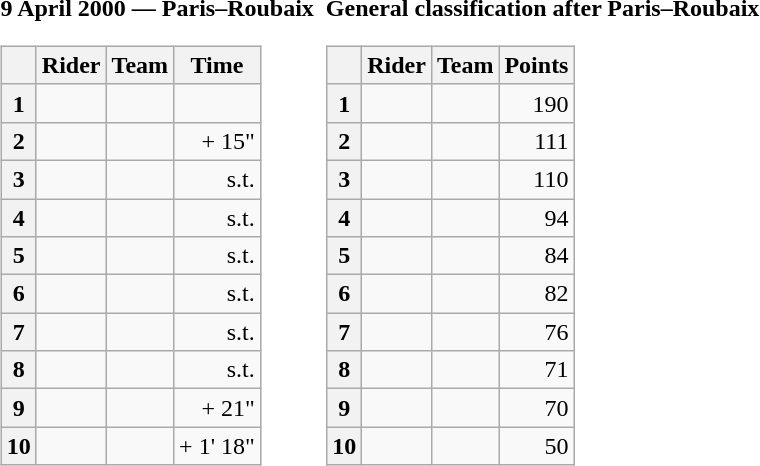<table>
<tr>
<td><strong>9 April 2000 — Paris–Roubaix </strong><br><table class="wikitable">
<tr>
<th></th>
<th>Rider</th>
<th>Team</th>
<th>Time</th>
</tr>
<tr>
<th>1</th>
<td></td>
<td></td>
<td align="right"></td>
</tr>
<tr>
<th>2</th>
<td></td>
<td></td>
<td align="right">+ 15"</td>
</tr>
<tr>
<th>3</th>
<td> </td>
<td></td>
<td align="right">s.t.</td>
</tr>
<tr>
<th>4</th>
<td></td>
<td></td>
<td align="right">s.t.</td>
</tr>
<tr>
<th>5</th>
<td></td>
<td></td>
<td align="right">s.t.</td>
</tr>
<tr>
<th>6</th>
<td></td>
<td></td>
<td align="right">s.t.</td>
</tr>
<tr>
<th>7</th>
<td></td>
<td></td>
<td align="right">s.t.</td>
</tr>
<tr>
<th>8</th>
<td></td>
<td></td>
<td align="right">s.t.</td>
</tr>
<tr>
<th>9</th>
<td></td>
<td></td>
<td align="right">+ 21"</td>
</tr>
<tr>
<th>10</th>
<td></td>
<td></td>
<td align="right">+ 1' 18"</td>
</tr>
</table>
</td>
<td></td>
<td><strong>General classification after Paris–Roubaix</strong><br><table class="wikitable">
<tr>
<th></th>
<th>Rider</th>
<th>Team</th>
<th>Points</th>
</tr>
<tr>
<th>1</th>
<td> </td>
<td></td>
<td align="right">190</td>
</tr>
<tr>
<th>2</th>
<td></td>
<td></td>
<td align="right">111</td>
</tr>
<tr>
<th>3</th>
<td></td>
<td></td>
<td align="right">110</td>
</tr>
<tr>
<th>4</th>
<td></td>
<td></td>
<td align="right">94</td>
</tr>
<tr>
<th>5</th>
<td></td>
<td></td>
<td align="right">84</td>
</tr>
<tr>
<th>6</th>
<td></td>
<td></td>
<td align="right">82</td>
</tr>
<tr>
<th>7</th>
<td></td>
<td></td>
<td align="right">76</td>
</tr>
<tr>
<th>8</th>
<td></td>
<td></td>
<td align="right">71</td>
</tr>
<tr>
<th>9</th>
<td></td>
<td></td>
<td align="right">70</td>
</tr>
<tr>
<th>10</th>
<td></td>
<td></td>
<td align="right">50</td>
</tr>
</table>
</td>
</tr>
</table>
